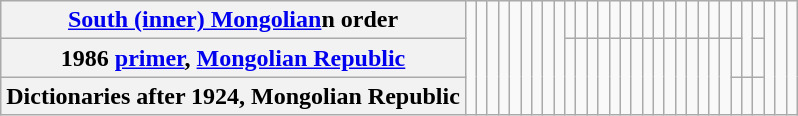<table class="wikitable" style="text-align:center;">
<tr>
<th><a href='#'>South (inner) Mongolian</a>n order</th>
<td rowspan="3"></td>
<td rowspan="3"></td>
<td rowspan="3"></td>
<td rowspan="3"></td>
<td rowspan="3"></td>
<td rowspan="3"></td>
<td rowspan="3"></td>
<td rowspan="3"></td>
<td rowspan="3"></td>
<td></td>
<td></td>
<td></td>
<td></td>
<td></td>
<td></td>
<td></td>
<td></td>
<td></td>
<td></td>
<td></td>
<td></td>
<td></td>
<td></td>
<td></td>
<td></td>
<td rowspan="2"></td>
<td></td>
<td rowspan="3"></td>
<td rowspan="3"></td>
<td rowspan="3"></td>
</tr>
<tr>
<th>1986 <a href='#'>primer</a>, <a href='#'>Mongolian Republic</a></th>
<td rowspan="2"></td>
<td rowspan="2"></td>
<td rowspan="2"></td>
<td rowspan="2"></td>
<td rowspan="2"></td>
<td rowspan="2"></td>
<td rowspan="2"></td>
<td rowspan="2"></td>
<td rowspan="2"></td>
<td rowspan="2"></td>
<td rowspan="2"></td>
<td rowspan="2"></td>
<td rowspan="2"></td>
<td rowspan="2"></td>
<td rowspan="2"></td>
<td></td>
<td></td>
</tr>
<tr>
<th>Dictionaries after 1924, Mongolian Republic</th>
<td></td>
<td></td>
<td></td>
</tr>
</table>
